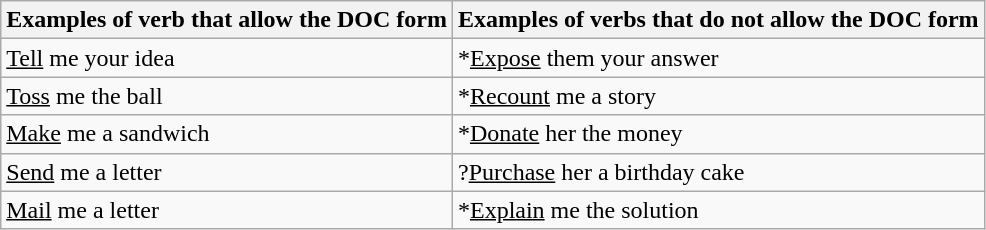<table class="wikitable">
<tr>
<th>Examples of verb that allow the DOC form</th>
<th>Examples of verbs that do not allow the DOC form</th>
</tr>
<tr>
<td><u>Tell</u> me your idea</td>
<td>*<u>Expose</u> them your answer</td>
</tr>
<tr>
<td><u>Toss</u> me the ball</td>
<td>*<u>Recount</u> me a story</td>
</tr>
<tr>
<td><u>Make</u> me a sandwich</td>
<td>*<u>Donate</u> her the money</td>
</tr>
<tr>
<td><u>Send</u> me a letter</td>
<td>?<u>Purchase</u> her a birthday cake</td>
</tr>
<tr>
<td><u>Mail</u> me a letter</td>
<td>*<u>Explain</u> me the solution</td>
</tr>
</table>
